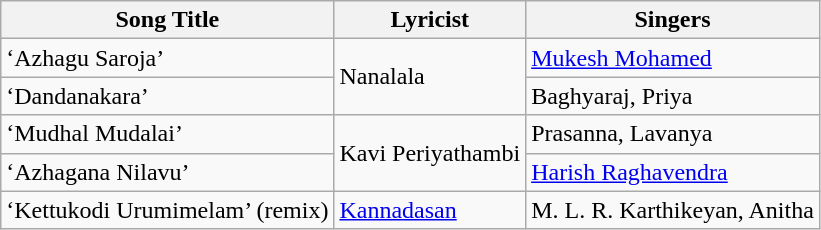<table class="wikitable">
<tr>
<th>Song Title</th>
<th>Lyricist</th>
<th>Singers</th>
</tr>
<tr>
<td>‘Azhagu Saroja’</td>
<td rowspan="2">Nanalala</td>
<td><a href='#'>Mukesh Mohamed</a></td>
</tr>
<tr>
<td>‘Dandanakara’</td>
<td>Baghyaraj, Priya</td>
</tr>
<tr>
<td>‘Mudhal Mudalai’</td>
<td rowspan="2">Kavi Periyathambi</td>
<td>Prasanna, Lavanya</td>
</tr>
<tr>
<td>‘Azhagana Nilavu’</td>
<td><a href='#'>Harish Raghavendra</a></td>
</tr>
<tr>
<td>‘Kettukodi Urumimelam’ (remix)</td>
<td><a href='#'>Kannadasan</a></td>
<td>M. L. R. Karthikeyan, Anitha</td>
</tr>
</table>
